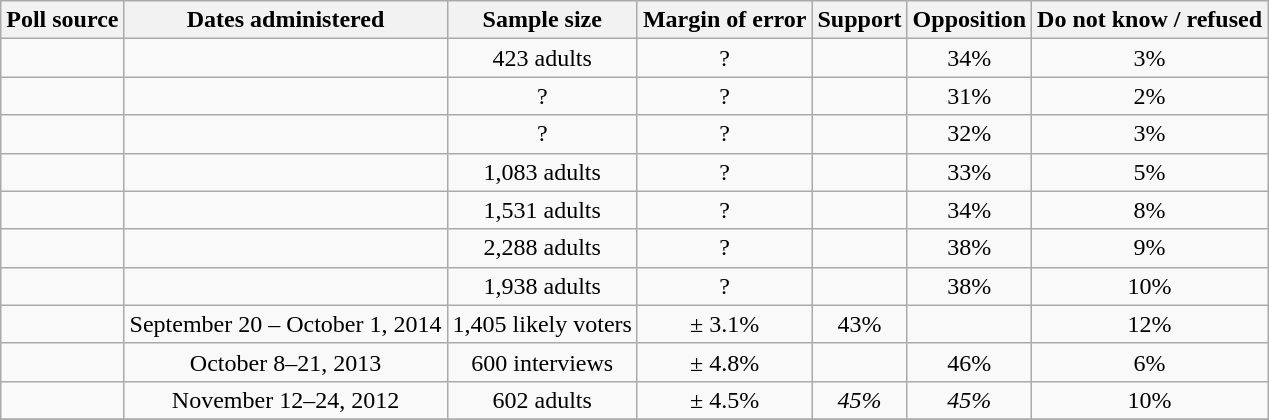<table class="wikitable" style="text-align: center">
<tr>
<th>Poll source</th>
<th>Dates administered</th>
<th>Sample size</th>
<th>Margin of error</th>
<th>Support</th>
<th>Opposition</th>
<th>Do not know / refused</th>
</tr>
<tr>
<td></td>
<td></td>
<td>423 adults</td>
<td>?</td>
<td></td>
<td>34%</td>
<td>3%</td>
</tr>
<tr>
<td></td>
<td></td>
<td>?</td>
<td>?</td>
<td></td>
<td>31%</td>
<td>2%</td>
</tr>
<tr>
<td></td>
<td></td>
<td>?</td>
<td>?</td>
<td></td>
<td>32%</td>
<td>3%</td>
</tr>
<tr>
<td></td>
<td></td>
<td>1,083 adults</td>
<td>?</td>
<td></td>
<td>33%</td>
<td>5%</td>
</tr>
<tr>
<td></td>
<td></td>
<td>1,531 adults</td>
<td>?</td>
<td></td>
<td>34%</td>
<td>8%</td>
</tr>
<tr>
<td></td>
<td></td>
<td>2,288 adults</td>
<td>?</td>
<td></td>
<td>38%</td>
<td>9%</td>
</tr>
<tr>
<td></td>
<td></td>
<td>1,938 adults</td>
<td>?</td>
<td></td>
<td>38%</td>
<td>10%</td>
</tr>
<tr>
<td></td>
<td>September 20 – October 1, 2014</td>
<td>1,405 likely voters</td>
<td>± 3.1%</td>
<td>43%</td>
<td></td>
<td>12%</td>
</tr>
<tr>
<td></td>
<td>October 8–21, 2013</td>
<td>600 interviews</td>
<td>± 4.8%</td>
<td></td>
<td>46%</td>
<td>6%</td>
</tr>
<tr>
<td></td>
<td>November 12–24, 2012</td>
<td>602 adults</td>
<td>± 4.5%</td>
<td><em>45%</em></td>
<td><em>45%</em></td>
<td>10%</td>
</tr>
<tr>
</tr>
</table>
